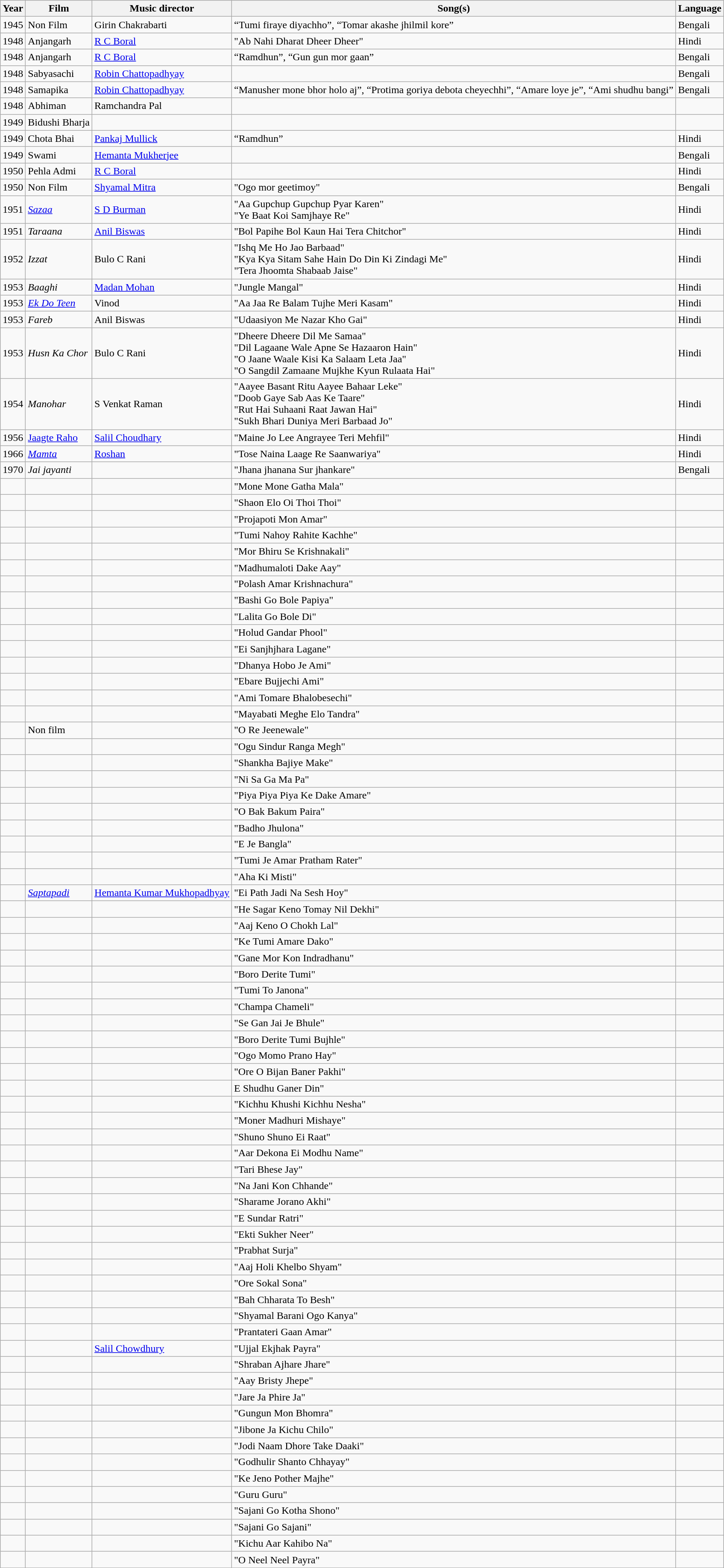<table class="wikitable sortable">
<tr>
<th>Year</th>
<th>Film</th>
<th>Music director</th>
<th>Song(s)</th>
<th>Language</th>
</tr>
<tr>
<td>1945</td>
<td>Non Film</td>
<td>Girin Chakrabarti</td>
<td>“Tumi firaye diyachho”, “Tomar akashe jhilmil kore”</td>
<td>Bengali</td>
</tr>
<tr>
<td>1948</td>
<td>Anjangarh</td>
<td><a href='#'>R C Boral</a></td>
<td>"Ab Nahi Dharat Dheer Dheer"</td>
<td>Hindi</td>
</tr>
<tr>
<td>1948</td>
<td>Anjangarh</td>
<td><a href='#'>R C Boral</a></td>
<td>“Ramdhun”, “Gun gun mor gaan”</td>
<td>Bengali</td>
</tr>
<tr>
<td>1948</td>
<td>Sabyasachi</td>
<td><a href='#'>Robin Chattopadhyay</a></td>
<td></td>
<td>Bengali</td>
</tr>
<tr>
<td>1948</td>
<td>Samapika</td>
<td><a href='#'>Robin Chattopadhyay</a></td>
<td>“Manusher mone bhor holo aj”, “Protima goriya debota cheyechhi”, “Amare loye je”, “Ami shudhu bangi”</td>
<td>Bengali</td>
</tr>
<tr>
<td>1948</td>
<td>Abhiman</td>
<td>Ramchandra Pal</td>
<td></td>
<td></td>
</tr>
<tr>
<td>1949</td>
<td>Bidushi Bharja</td>
<td></td>
<td></td>
<td></td>
</tr>
<tr>
<td>1949</td>
<td>Chota Bhai</td>
<td><a href='#'>Pankaj Mullick</a></td>
<td>“Ramdhun”</td>
<td>Hindi</td>
</tr>
<tr>
<td>1949</td>
<td>Swami</td>
<td><a href='#'>Hemanta Mukherjee</a></td>
<td></td>
<td>Bengali</td>
</tr>
<tr>
<td>1950</td>
<td>Pehla Admi</td>
<td><a href='#'>R C Boral</a></td>
<td></td>
<td>Hindi</td>
</tr>
<tr>
<td>1950</td>
<td>Non Film</td>
<td><a href='#'>Shyamal Mitra</a></td>
<td>"Ogo mor geetimoy"</td>
<td>Bengali</td>
</tr>
<tr>
<td>1951</td>
<td><em><a href='#'>Sazaa</a></em></td>
<td><a href='#'>S D Burman</a></td>
<td>"Aa Gupchup Gupchup Pyar Karen" <br> "Ye Baat Koi Samjhaye Re"</td>
<td>Hindi</td>
</tr>
<tr>
<td>1951</td>
<td><em>Taraana</em></td>
<td><a href='#'>Anil Biswas</a></td>
<td>"Bol Papihe Bol Kaun Hai Tera Chitchor"</td>
<td>Hindi</td>
</tr>
<tr>
<td>1952</td>
<td><em>Izzat</em></td>
<td>Bulo C Rani</td>
<td>"Ishq Me Ho Jao Barbaad" <br> "Kya Kya Sitam Sahe Hain Do Din Ki Zindagi Me" <br> "Tera Jhoomta Shabaab Jaise"</td>
<td>Hindi</td>
</tr>
<tr>
<td>1953</td>
<td><em>Baaghi</em></td>
<td><a href='#'>Madan Mohan</a></td>
<td>"Jungle Mangal"</td>
<td>Hindi</td>
</tr>
<tr>
<td>1953</td>
<td><em><a href='#'>Ek Do Teen</a></em></td>
<td>Vinod</td>
<td>"Aa Jaa Re Balam Tujhe Meri Kasam"</td>
<td>Hindi</td>
</tr>
<tr>
<td>1953</td>
<td><em>Fareb</em></td>
<td>Anil Biswas</td>
<td>"Udaasiyon Me Nazar Kho Gai"</td>
<td>Hindi</td>
</tr>
<tr>
<td>1953</td>
<td><em>Husn Ka Chor</em></td>
<td>Bulo C Rani</td>
<td>"Dheere Dheere Dil Me Samaa" <br> "Dil Lagaane Wale Apne Se Hazaaron Hain" <br> "O Jaane Waale Kisi Ka Salaam Leta Jaa" <br> "O Sangdil Zamaane Mujkhe Kyun Rulaata Hai"</td>
<td>Hindi</td>
</tr>
<tr>
<td>1954</td>
<td><em>Manohar</em></td>
<td>S Venkat Raman</td>
<td>"Aayee Basant Ritu Aayee Bahaar Leke" <br> "Doob Gaye Sab Aas Ke Taare" <br> "Rut Hai Suhaani Raat Jawan Hai" <br> "Sukh Bhari Duniya Meri Barbaad Jo"</td>
<td>Hindi</td>
</tr>
<tr>
<td>1956</td>
<td><a href='#'>Jaagte Raho</a></td>
<td><a href='#'>Salil Choudhary</a></td>
<td>"Maine Jo Lee Angrayee Teri Mehfil"</td>
<td>Hindi</td>
</tr>
<tr>
<td>1966</td>
<td><em><a href='#'>Mamta</a></em></td>
<td><a href='#'>Roshan</a></td>
<td>"Tose Naina Laage Re Saanwariya"</td>
<td>Hindi</td>
</tr>
<tr>
<td>1970</td>
<td><em>Jai jayanti</em></td>
<td></td>
<td>"Jhana jhanana Sur jhankare"</td>
<td>Bengali</td>
</tr>
<tr>
<td></td>
<td></td>
<td></td>
<td>"Mone Mone Gatha Mala"</td>
<td></td>
</tr>
<tr>
<td></td>
<td></td>
<td></td>
<td>"Shaon Elo Oi Thoi Thoi"</td>
<td></td>
</tr>
<tr>
<td></td>
<td></td>
<td></td>
<td>"Projapoti Mon Amar"</td>
<td></td>
</tr>
<tr>
<td></td>
<td></td>
<td></td>
<td>"Tumi Nahoy Rahite Kachhe"</td>
<td></td>
</tr>
<tr>
<td></td>
<td></td>
<td></td>
<td>"Mor Bhiru Se Krishnakali"</td>
<td></td>
</tr>
<tr>
<td></td>
<td></td>
<td></td>
<td>"Madhumaloti Dake Aay"</td>
<td></td>
</tr>
<tr>
<td></td>
<td></td>
<td></td>
<td>"Polash Amar Krishnachura"</td>
<td></td>
</tr>
<tr>
<td></td>
<td></td>
<td></td>
<td>"Bashi Go Bole Papiya"</td>
<td></td>
</tr>
<tr>
<td></td>
<td></td>
<td></td>
<td>"Lalita Go Bole Di"</td>
<td></td>
</tr>
<tr>
<td></td>
<td></td>
<td></td>
<td>"Holud Gandar Phool"</td>
<td></td>
</tr>
<tr>
<td></td>
<td></td>
<td></td>
<td>"Ei Sanjhjhara Lagane"</td>
<td></td>
</tr>
<tr>
<td></td>
<td></td>
<td></td>
<td>"Dhanya Hobo Je Ami"</td>
<td></td>
</tr>
<tr>
<td></td>
<td></td>
<td></td>
<td>"Ebare Bujjechi Ami"</td>
<td></td>
</tr>
<tr>
<td></td>
<td></td>
<td></td>
<td>"Ami Tomare Bhalobesechi"</td>
<td></td>
</tr>
<tr>
<td></td>
<td></td>
<td></td>
<td>"Mayabati Meghe Elo Tandra"</td>
<td></td>
</tr>
<tr>
<td></td>
<td>Non film</td>
<td></td>
<td>"O Re Jeenewale"</td>
<td></td>
</tr>
<tr>
<td></td>
<td></td>
<td></td>
<td>"Ogu Sindur Ranga Megh"</td>
<td></td>
</tr>
<tr>
<td></td>
<td></td>
<td></td>
<td>"Shankha Bajiye Make"</td>
<td></td>
</tr>
<tr>
<td></td>
<td></td>
<td></td>
<td>"Ni Sa Ga Ma Pa"</td>
<td></td>
</tr>
<tr>
<td></td>
<td></td>
<td></td>
<td>"Piya Piya Piya Ke Dake Amare"</td>
<td></td>
</tr>
<tr>
<td></td>
<td></td>
<td></td>
<td>"O Bak Bakum Paira"</td>
<td></td>
</tr>
<tr>
<td></td>
<td></td>
<td></td>
<td>"Badho Jhulona"</td>
<td></td>
</tr>
<tr>
<td></td>
<td></td>
<td></td>
<td>"E Je Bangla"</td>
<td></td>
</tr>
<tr>
<td></td>
<td></td>
<td></td>
<td>"Tumi Je Amar Pratham Rater"</td>
<td></td>
</tr>
<tr>
<td></td>
<td></td>
<td></td>
<td>"Aha Ki Misti"</td>
<td></td>
</tr>
<tr>
<td></td>
<td><a href='#'><em>Saptapadi</em></a></td>
<td><a href='#'>Hemanta Kumar Mukhopadhyay</a></td>
<td>"Ei Path Jadi Na Sesh Hoy"</td>
<td></td>
</tr>
<tr>
<td></td>
<td></td>
<td></td>
<td>"He Sagar Keno Tomay Nil Dekhi"</td>
<td></td>
</tr>
<tr>
<td></td>
<td></td>
<td></td>
<td>"Aaj Keno O Chokh Lal"</td>
<td></td>
</tr>
<tr>
<td></td>
<td></td>
<td></td>
<td>"Ke Tumi Amare Dako"</td>
<td></td>
</tr>
<tr>
<td></td>
<td></td>
<td></td>
<td>"Gane Mor Kon Indradhanu"</td>
<td></td>
</tr>
<tr>
<td></td>
<td></td>
<td></td>
<td>"Boro Derite Tumi"</td>
<td></td>
</tr>
<tr>
<td></td>
<td></td>
<td></td>
<td>"Tumi To Janona"</td>
<td></td>
</tr>
<tr>
<td></td>
<td></td>
<td></td>
<td>"Champa Chameli"</td>
<td></td>
</tr>
<tr>
<td></td>
<td></td>
<td></td>
<td>"Se Gan Jai Je Bhule"</td>
<td></td>
</tr>
<tr>
<td></td>
<td></td>
<td></td>
<td>"Boro Derite Tumi Bujhle"</td>
<td></td>
</tr>
<tr>
<td></td>
<td></td>
<td></td>
<td>"Ogo Momo Prano Hay"</td>
<td></td>
</tr>
<tr>
<td></td>
<td></td>
<td></td>
<td>"Ore O Bijan Baner Pakhi"</td>
<td></td>
</tr>
<tr>
<td></td>
<td></td>
<td></td>
<td>E Shudhu Ganer Din"</td>
<td></td>
</tr>
<tr>
<td></td>
<td></td>
<td></td>
<td>"Kichhu Khushi Kichhu Nesha"</td>
<td></td>
</tr>
<tr>
<td></td>
<td></td>
<td></td>
<td>"Moner Madhuri Mishaye"</td>
<td></td>
</tr>
<tr>
<td></td>
<td></td>
<td></td>
<td>"Shuno Shuno Ei Raat"</td>
<td></td>
</tr>
<tr>
<td></td>
<td></td>
<td></td>
<td>"Aar Dekona Ei Modhu Name"</td>
<td></td>
</tr>
<tr>
<td></td>
<td></td>
<td></td>
<td>"Tari Bhese Jay"</td>
<td></td>
</tr>
<tr>
<td></td>
<td></td>
<td></td>
<td>"Na Jani Kon Chhande"</td>
<td></td>
</tr>
<tr>
<td></td>
<td></td>
<td></td>
<td>"Sharame Jorano Akhi"</td>
<td></td>
</tr>
<tr>
<td></td>
<td></td>
<td></td>
<td>"E Sundar Ratri"</td>
<td></td>
</tr>
<tr>
<td></td>
<td></td>
<td></td>
<td>"Ekti Sukher Neer"</td>
<td></td>
</tr>
<tr>
<td></td>
<td></td>
<td></td>
<td>"Prabhat Surja"</td>
<td></td>
</tr>
<tr>
<td></td>
<td></td>
<td></td>
<td>"Aaj Holi Khelbo Shyam"</td>
<td></td>
</tr>
<tr>
<td></td>
<td></td>
<td></td>
<td>"Ore Sokal Sona"</td>
<td></td>
</tr>
<tr>
<td></td>
<td></td>
<td></td>
<td>"Bah Chharata To Besh"</td>
<td></td>
</tr>
<tr>
<td></td>
<td></td>
<td></td>
<td>"Shyamal Barani Ogo Kanya"</td>
<td></td>
</tr>
<tr>
<td></td>
<td></td>
<td></td>
<td>"Prantateri Gaan Amar"</td>
<td></td>
</tr>
<tr>
<td></td>
<td></td>
<td><a href='#'>Salil Chowdhury</a></td>
<td>"Ujjal Ekjhak Payra"</td>
<td></td>
</tr>
<tr>
<td></td>
<td></td>
<td></td>
<td>"Shraban Ajhare Jhare"</td>
<td></td>
</tr>
<tr>
<td></td>
<td></td>
<td></td>
<td>"Aay Bristy Jhepe"</td>
<td></td>
</tr>
<tr>
<td></td>
<td></td>
<td></td>
<td>"Jare Ja Phire Ja"</td>
<td></td>
</tr>
<tr>
<td></td>
<td></td>
<td></td>
<td>"Gungun Mon Bhomra"</td>
<td></td>
</tr>
<tr>
<td></td>
<td></td>
<td></td>
<td>"Jibone Ja Kichu Chilo"</td>
<td></td>
</tr>
<tr>
<td></td>
<td></td>
<td></td>
<td>"Jodi Naam Dhore Take Daaki"</td>
<td></td>
</tr>
<tr>
<td></td>
<td></td>
<td></td>
<td>"Godhulir Shanto Chhayay"</td>
<td></td>
</tr>
<tr>
<td></td>
<td></td>
<td></td>
<td>"Ke Jeno Pother Majhe"</td>
<td></td>
</tr>
<tr>
<td></td>
<td></td>
<td></td>
<td>"Guru Guru"</td>
<td></td>
</tr>
<tr>
<td></td>
<td></td>
<td></td>
<td>"Sajani Go Kotha Shono"</td>
<td></td>
</tr>
<tr>
<td></td>
<td></td>
<td></td>
<td>"Sajani Go Sajani"</td>
<td></td>
</tr>
<tr>
<td></td>
<td></td>
<td></td>
<td>"Kichu Aar Kahibo Na"</td>
<td></td>
</tr>
<tr>
<td></td>
<td></td>
<td></td>
<td>"O Neel Neel Payra"</td>
<td></td>
</tr>
<tr>
</tr>
</table>
